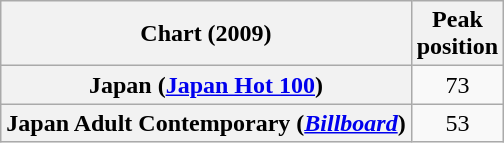<table class="wikitable sortable plainrowheaders" style="text-align:center">
<tr>
<th scope="col">Chart (2009)</th>
<th scope="col">Peak<br>position</th>
</tr>
<tr>
<th scope="row">Japan (<a href='#'>Japan Hot 100</a>)</th>
<td>73</td>
</tr>
<tr>
<th scope="row">Japan Adult Contemporary (<em><a href='#'>Billboard</a></em>)</th>
<td>53</td>
</tr>
</table>
